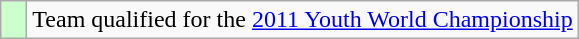<table class="wikitable" style="text-align: center;">
<tr>
<td width=10px bgcolor=#ccffcc></td>
<td>Team qualified for the <a href='#'>2011 Youth World Championship</a></td>
</tr>
</table>
